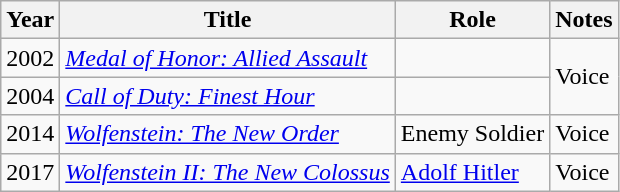<table class="wikitable sortable">
<tr>
<th>Year</th>
<th>Title</th>
<th>Role</th>
<th>Notes</th>
</tr>
<tr>
<td>2002</td>
<td><em><a href='#'>Medal of Honor: Allied Assault</a></em></td>
<td></td>
<td rowspan="2">Voice</td>
</tr>
<tr>
<td>2004</td>
<td><em><a href='#'>Call of Duty: Finest Hour</a></em></td>
<td></td>
</tr>
<tr>
<td>2014</td>
<td><em><a href='#'>Wolfenstein: The New Order</a></em></td>
<td>Enemy Soldier</td>
<td>Voice</td>
</tr>
<tr>
<td>2017</td>
<td><em><a href='#'>Wolfenstein II: The New Colossus</a></em></td>
<td><a href='#'>Adolf Hitler</a></td>
<td>Voice</td>
</tr>
</table>
